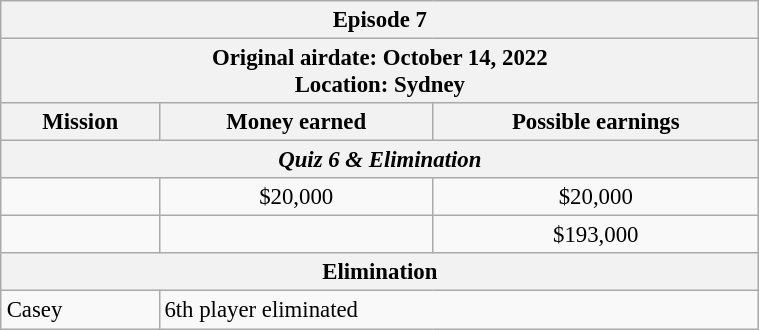<table class="wikitable" style="font-size: 95%; margin: 10px" align="right" width="40%">
<tr>
<th colspan=3>Episode 7</th>
</tr>
<tr>
<th colspan=3>Original airdate: October 14, 2022<br>Location: Sydney</th>
</tr>
<tr>
<th>Mission</th>
<th>Money earned</th>
<th>Possible earnings</th>
</tr>
<tr>
<th colspan=3><em>Quiz 6 & Elimination</em></th>
</tr>
<tr>
<td></td>
<td align="center">$20,000</td>
<td align="center">$20,000</td>
</tr>
<tr>
<td><strong></strong></td>
<td align="center"><strong></strong></td>
<td align="center">$193,000</td>
</tr>
<tr>
<th colspan=3>Elimination</th>
</tr>
<tr>
<td>Casey</td>
<td colspan=2>6th player eliminated</td>
</tr>
</table>
